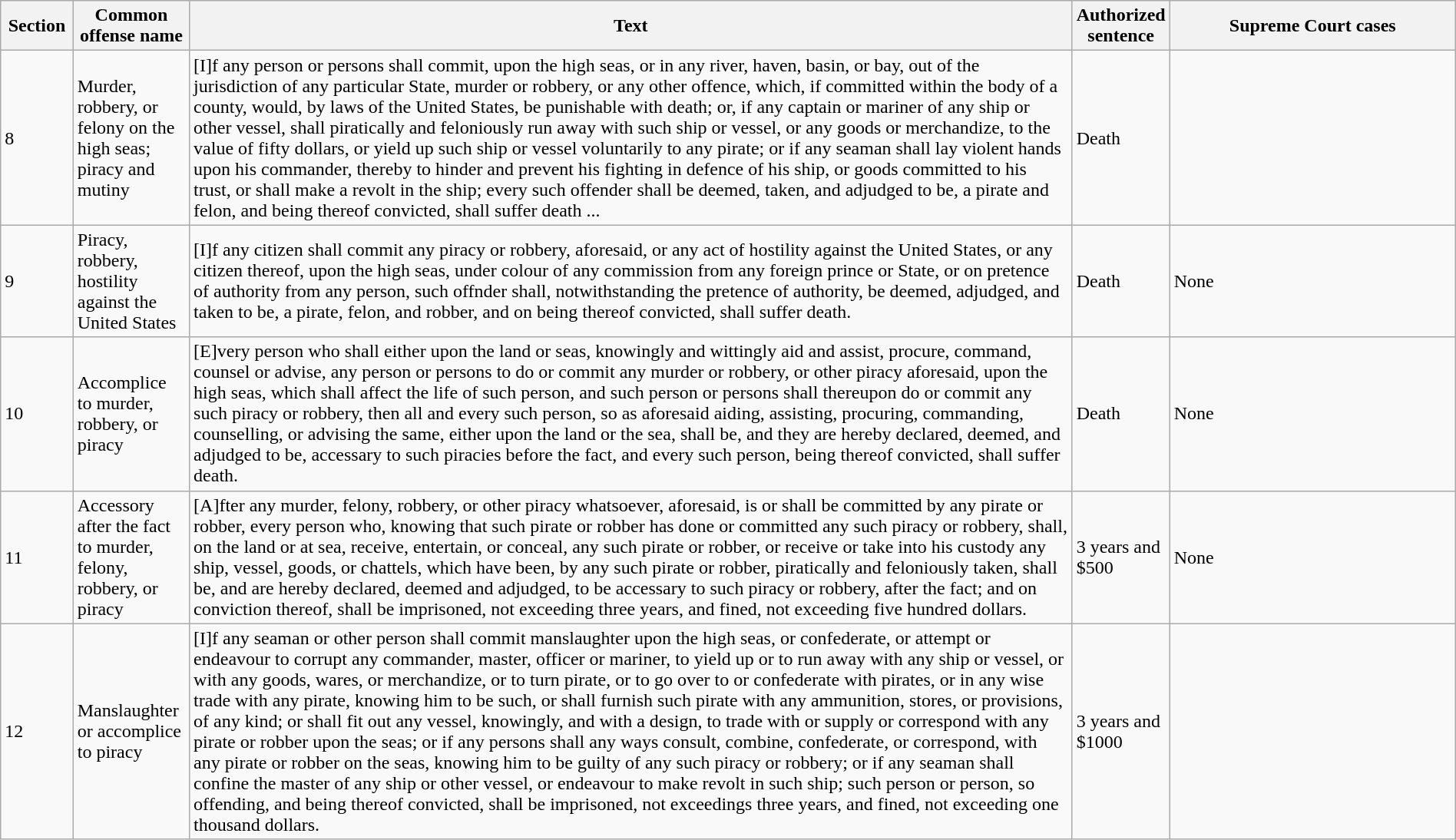<table class="wikitable" style="width:100%">
<tr>
<th scope=col width=5%>Section</th>
<th scope=col width=8%>Common offense name</th>
<th scope=col width=62%>Text</th>
<th scope=col widht=5%>Authorized sentence</th>
<th scope=col width=20%>Supreme Court cases</th>
</tr>
<tr>
<td>8</td>
<td>Murder, robbery, or felony on the high seas; piracy and mutiny</td>
<td>[I]f any person or persons shall commit, upon the high seas, or in any river, haven, basin, or bay, out of the jurisdiction of any particular State, murder or robbery, or any other offence, which, if committed within the body of a county, would, by laws of the United States, be punishable with death; or, if any captain or mariner of any ship or other vessel, shall piratically and feloniously run away with such ship or vessel, or any goods or merchandize, to the value of fifty dollars, or yield up such ship or vessel voluntarily to any pirate; or if any seaman shall lay violent hands upon his commander, thereby to hinder and prevent his fighting in defence of his ship, or goods committed to his trust, or shall make a revolt in the ship; every such offender shall be deemed, taken, and adjudged to be, a pirate and felon, and being thereof convicted, shall suffer death ...</td>
<td>Death</td>
<td></td>
</tr>
<tr>
<td>9</td>
<td>Piracy, robbery, hostility against the United States</td>
<td>[I]f any citizen shall commit any piracy or robbery, aforesaid, or any act of hostility against the United States, or any citizen thereof, upon the high seas, under colour of any commission from any foreign prince or State, or on pretence of authority from any person, such offnder shall, notwithstanding the pretence of authority, be deemed, adjudged, and taken to be, a pirate, felon, and robber, and on being thereof convicted, shall suffer death.</td>
<td>Death</td>
<td>None</td>
</tr>
<tr>
<td>10</td>
<td>Accomplice to murder, robbery, or piracy</td>
<td>[E]very person who shall either upon the land or seas, knowingly and wittingly aid and assist, procure, command, counsel or advise, any person or persons to do or commit any murder or robbery, or other piracy aforesaid, upon the high seas, which shall affect the life of such person, and such person or persons shall thereupon do or commit any such piracy or robbery, then all and every such person, so as aforesaid aiding, assisting, procuring, commanding, counselling, or advising the same, either upon the land or the sea, shall be, and they are hereby declared, deemed, and adjudged to be, accessary to such piracies before the fact, and every such person, being thereof convicted, shall suffer death.</td>
<td>Death</td>
<td>None</td>
</tr>
<tr>
<td>11</td>
<td>Accessory after the fact to murder, felony, robbery, or piracy</td>
<td>[A]fter any murder, felony, robbery, or other piracy whatsoever, aforesaid, is or shall be committed by any pirate or robber, every person who, knowing that such pirate or robber has done or committed any such piracy or robbery, shall, on the land or at sea, receive, entertain, or conceal, any such pirate or robber, or receive or take into his custody any ship, vessel, goods, or chattels, which have been, by any such pirate or robber, piratically and feloniously taken, shall be, and are hereby declared, deemed and adjudged, to be accessary to such piracy or robbery, after the fact; and on conviction thereof, shall be imprisoned, not exceeding three years, and fined, not exceeding five hundred dollars.</td>
<td>3 years and $500</td>
<td>None</td>
</tr>
<tr>
<td>12</td>
<td>Manslaughter or accomplice to piracy</td>
<td>[I]f any seaman or other person shall commit manslaughter upon the high seas, or confederate, or attempt or endeavour to corrupt any commander, master, officer or mariner, to yield up or to run away with any ship or vessel, or with any goods, wares, or merchandize, or to turn pirate, or to go over to or confederate with pirates, or in any wise trade with any pirate, knowing him to be such, or shall furnish such pirate with any ammunition, stores, or provisions, of any kind; or shall fit out any vessel, knowingly, and with a design, to trade with or supply or correspond with any pirate or robber upon the seas; or if any persons shall any ways consult, combine, confederate, or correspond, with any pirate or robber on the seas, knowing him to be guilty of any such piracy or robbery; or if any seaman shall confine the master of any ship or other vessel, or endeavour to make revolt in such ship; such person or person, so offending, and being thereof convicted, shall be imprisoned, not exceedings three years, and fined, not exceeding one thousand dollars.</td>
<td>3 years and $1000</td>
<td></td>
</tr>
</table>
